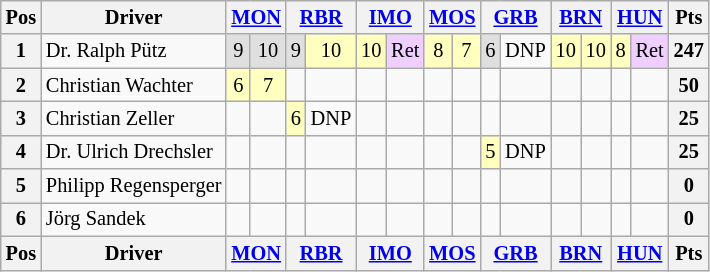<table class="wikitable" style="font-size: 85%; text-align: center;">
<tr valign="top">
<th valign=middle>Pos</th>
<th valign=middle>Driver</th>
<th colspan=2><a href='#'>MON</a><br></th>
<th colspan=2><a href='#'>RBR</a><br></th>
<th colspan=2><a href='#'>IMO</a><br></th>
<th colspan=2><a href='#'>MOS</a><br></th>
<th colspan=2><a href='#'>GRB</a><br></th>
<th colspan=2><a href='#'>BRN</a><br></th>
<th colspan=2><a href='#'>HUN</a><br></th>
<th valign="middle">Pts</th>
</tr>
<tr>
<th>1</th>
<td align=left> Dr. Ralph Pütz</td>
<td style="background:#dfdfdf">9</td>
<td style="background:#dfdfdf">10</td>
<td style="background:#dfdfdf">9</td>
<td style="background:#FFFFBF">10</td>
<td style="background:#FFFFBF">10</td>
<td style="background:#EFCFFF">Ret</td>
<td style="background:#FFFFBF">8</td>
<td style="background:#FFFFBF">7</td>
<td style="background:#dfdfdf">6</td>
<td>DNP</td>
<td style="background:#FFFFBF">10</td>
<td style="background:#FFFFBF">10</td>
<td style="background:#FFFFBF">8</td>
<td style="background:#EFCFFF">Ret</td>
<th>247</th>
</tr>
<tr>
<th>2</th>
<td align=left> Christian Wachter</td>
<td style="background:#FFFFBF">6</td>
<td style="background:#FFFFBF">7</td>
<td></td>
<td></td>
<td></td>
<td></td>
<td></td>
<td></td>
<td></td>
<td></td>
<td></td>
<td></td>
<td></td>
<td></td>
<th>50</th>
</tr>
<tr>
<th>3</th>
<td align=left> Christian Zeller</td>
<td></td>
<td></td>
<td style="background:#FFFFBF">6</td>
<td>DNP</td>
<td></td>
<td></td>
<td></td>
<td></td>
<td></td>
<td></td>
<td></td>
<td></td>
<td></td>
<td></td>
<th>25</th>
</tr>
<tr>
<th>4</th>
<td align=left> Dr. Ulrich Drechsler</td>
<td></td>
<td></td>
<td></td>
<td></td>
<td></td>
<td></td>
<td></td>
<td></td>
<td style="background:#FFFFBF">5</td>
<td>DNP</td>
<td></td>
<td></td>
<td></td>
<td></td>
<th>25</th>
</tr>
<tr>
<th>5</th>
<td align=left> Philipp Regensperger</td>
<td></td>
<td></td>
<td></td>
<td></td>
<td></td>
<td></td>
<td></td>
<td></td>
<td></td>
<td></td>
<td></td>
<td></td>
<td></td>
<td></td>
<th>0</th>
</tr>
<tr>
<th>6</th>
<td align=left> Jörg Sandek</td>
<td></td>
<td></td>
<td></td>
<td></td>
<td></td>
<td></td>
<td></td>
<td></td>
<td></td>
<td></td>
<td></td>
<td></td>
<td></td>
<td></td>
<th>0</th>
</tr>
<tr>
<th valign=middle>Pos</th>
<th valign=middle>Driver</th>
<th colspan=2><a href='#'>MON</a><br></th>
<th colspan=2><a href='#'>RBR</a><br></th>
<th colspan=2><a href='#'>IMO</a><br></th>
<th colspan=2><a href='#'>MOS</a><br></th>
<th colspan=2><a href='#'>GRB</a><br></th>
<th colspan=2><a href='#'>BRN</a><br></th>
<th colspan=2><a href='#'>HUN</a><br></th>
<th valign="middle">Pts</th>
</tr>
</table>
